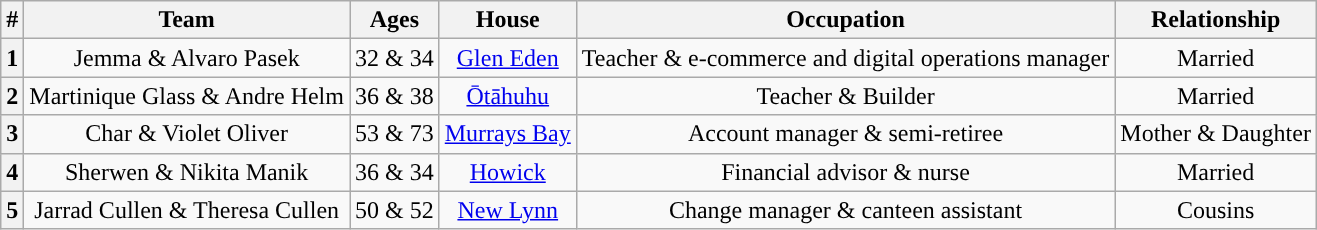<table class="wikitable" style="text-align: center;”">
<tr valign="top">
<th>#</th>
<th>Team</th>
<th>Ages</th>
<th>House</th>
<th>Occupation</th>
<th>Relationship</th>
</tr>
<tr>
<th scope="col" style="background:; color:black;">1</th>
<td>Jemma & Alvaro Pasek</td>
<td>32 & 34</td>
<td><a href='#'>Glen Eden</a></td>
<td>Teacher & e-commerce and digital operations manager</td>
<td>Married</td>
</tr>
<tr>
<th scope="col" style="background:; color:black;">2</th>
<td>Martinique Glass & Andre Helm</td>
<td>36 & 38</td>
<td><a href='#'>Ōtāhuhu</a></td>
<td>Teacher & Builder</td>
<td>Married</td>
</tr>
<tr>
<th scope="col" style="background:; color:black;">3</th>
<td>Char & Violet Oliver</td>
<td>53 & 73</td>
<td><a href='#'>Murrays Bay</a></td>
<td>Account manager & semi-retiree</td>
<td>Mother & Daughter</td>
</tr>
<tr>
<th scope="col" style="background; color:black;">4</th>
<td>Sherwen & Nikita Manik</td>
<td>36 & 34</td>
<td><a href='#'>Howick</a></td>
<td>Financial advisor & nurse</td>
<td>Married</td>
</tr>
<tr>
<th scope="col" style="background:; color:black;">5</th>
<td>Jarrad Cullen & Theresa Cullen</td>
<td>50 & 52</td>
<td><a href='#'>New Lynn</a></td>
<td>Change manager & canteen assistant</td>
<td>Cousins</td>
</tr>
</table>
